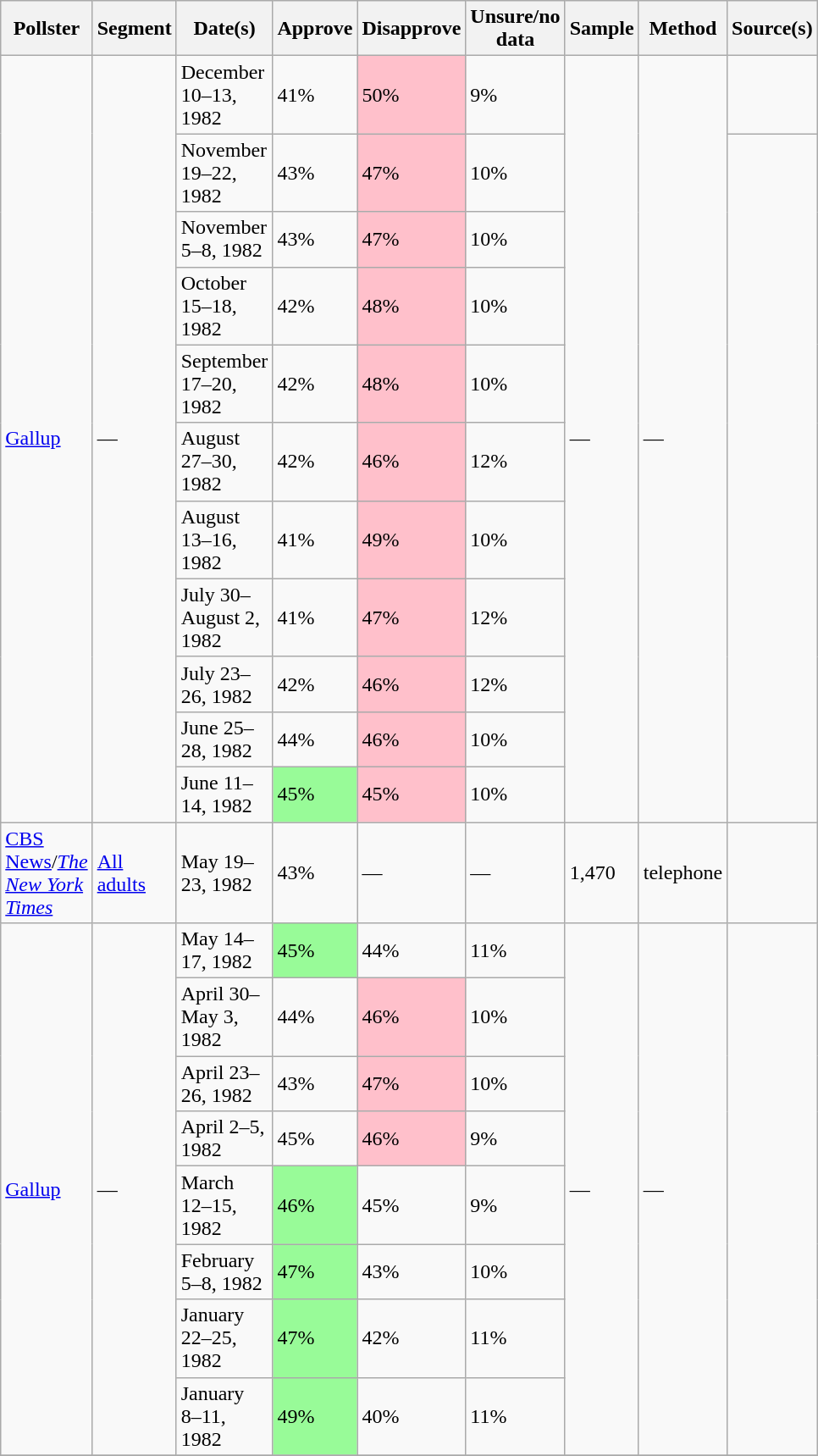<table class="wikitable sortable" style="width:50%;">
<tr>
<th>Pollster</th>
<th>Segment</th>
<th>Date(s)</th>
<th>Approve</th>
<th>Disapprove</th>
<th>Unsure/no data</th>
<th>Sample</th>
<th>Method</th>
<th>Source(s)</th>
</tr>
<tr>
<td rowspan="11"><a href='#'>Gallup</a></td>
<td rowspan="11">—</td>
<td>December 10–13, 1982</td>
<td>41%</td>
<td style="background:pink;color:black">50%</td>
<td>9%</td>
<td rowspan="11">—</td>
<td rowspan="11">—</td>
<td></td>
</tr>
<tr>
<td>November 19–22, 1982</td>
<td>43%</td>
<td style="background:pink;color:black">47%</td>
<td>10%</td>
<td rowspan="10"></td>
</tr>
<tr>
<td>November 5–8, 1982</td>
<td>43%</td>
<td style="background:pink;color:black">47%</td>
<td>10%</td>
</tr>
<tr>
<td>October 15–18, 1982</td>
<td>42%</td>
<td style="background:pink;color:black">48%</td>
<td>10%</td>
</tr>
<tr>
<td>September 17–20, 1982</td>
<td>42%</td>
<td style="background:pink;color:black">48%</td>
<td>10%</td>
</tr>
<tr>
<td>August 27–30, 1982</td>
<td>42%</td>
<td style="background:pink;color:black">46%</td>
<td>12%</td>
</tr>
<tr>
<td>August 13–16, 1982</td>
<td>41%</td>
<td style="background:pink;color:black">49%</td>
<td>10%</td>
</tr>
<tr>
<td>July 30–August 2, 1982</td>
<td>41%</td>
<td style="background:pink;color:black">47%</td>
<td>12%</td>
</tr>
<tr>
<td>July 23–26, 1982</td>
<td>42%</td>
<td style="background:pink;color:black">46%</td>
<td>12%</td>
</tr>
<tr>
<td>June 25–28, 1982</td>
<td>44%</td>
<td style="background:pink;color:black">46%</td>
<td>10%</td>
</tr>
<tr>
<td>June 11–14, 1982</td>
<td style="background:palegreen;color:black">45%</td>
<td style="background:pink;color:black">45%</td>
<td>10%</td>
</tr>
<tr>
<td><a href='#'>CBS News</a>/<em><a href='#'>The New York Times</a></em></td>
<td><a href='#'>All adults</a></td>
<td>May 19–23, 1982</td>
<td>43%</td>
<td>—</td>
<td>—</td>
<td>1,470</td>
<td>telephone</td>
<td></td>
</tr>
<tr>
<td rowspan="8"><a href='#'>Gallup</a></td>
<td rowspan="8">—</td>
<td>May 14–17, 1982</td>
<td style="background:palegreen;color:black">45%</td>
<td>44%</td>
<td>11%</td>
<td rowspan="8">—</td>
<td rowspan="8">—</td>
<td rowspan="8"></td>
</tr>
<tr>
<td>April 30–May 3, 1982</td>
<td>44%</td>
<td style="background:pink;color:black">46%</td>
<td>10%</td>
</tr>
<tr>
<td>April 23–26, 1982</td>
<td>43%</td>
<td style="background:pink;color:black">47%</td>
<td>10%</td>
</tr>
<tr>
<td>April 2–5, 1982</td>
<td>45%</td>
<td style="background:pink;color:black">46%</td>
<td>9%</td>
</tr>
<tr>
<td>March 12–15, 1982</td>
<td style="background:palegreen;color:black">46%</td>
<td>45%</td>
<td>9%</td>
</tr>
<tr>
<td>February 5–8, 1982</td>
<td style="background:palegreen;color:black">47%</td>
<td>43%</td>
<td>10%</td>
</tr>
<tr>
<td>January 22–25, 1982</td>
<td style="background:palegreen;color:black">47%</td>
<td>42%</td>
<td>11%</td>
</tr>
<tr>
<td>January 8–11, 1982</td>
<td style="background:palegreen;color:black">49%</td>
<td>40%</td>
<td>11%</td>
</tr>
<tr>
</tr>
</table>
